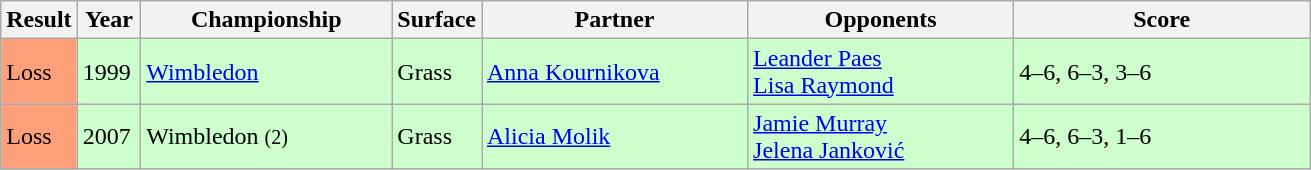<table class="sortable wikitable">
<tr>
<th style="width:40px">Result</th>
<th style="width:35px">Year</th>
<th style="width:160px">Championship</th>
<th style="width:50px">Surface</th>
<th style="width:170px">Partner</th>
<th style="width:170px">Opponents</th>
<th style="width:190px" class="unsortable">Score</th>
</tr>
<tr style="background:#cfc;">
<td style="background:#ffa07a;">Loss</td>
<td>1999</td>
<td><a href='#'>Wimbledon</a></td>
<td>Grass</td>
<td> <a href='#'>Anna Kournikova</a></td>
<td> <a href='#'>Leander Paes</a><br> <a href='#'>Lisa Raymond</a></td>
<td>4–6, 6–3, 3–6</td>
</tr>
<tr style="background:#cfc;">
<td style="background:#ffa07a;">Loss</td>
<td>2007</td>
<td>Wimbledon <small>(2)</small></td>
<td>Grass</td>
<td> <a href='#'>Alicia Molik</a></td>
<td> <a href='#'>Jamie Murray</a><br> <a href='#'>Jelena Janković</a></td>
<td>4–6, 6–3, 1–6</td>
</tr>
</table>
